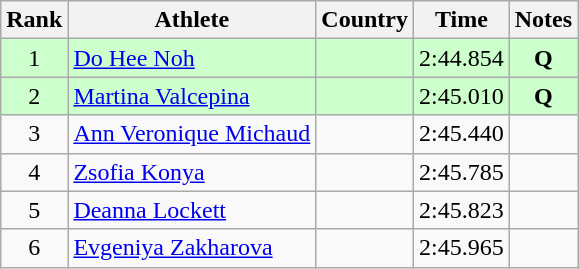<table class="wikitable sortable" style="text-align:center">
<tr>
<th>Rank</th>
<th>Athlete</th>
<th>Country</th>
<th>Time</th>
<th>Notes</th>
</tr>
<tr bgcolor="#ccffcc">
<td>1</td>
<td align=left><a href='#'>Do Hee Noh</a></td>
<td align=left></td>
<td>2:44.854</td>
<td><strong>Q</strong></td>
</tr>
<tr bgcolor="#ccffcc">
<td>2</td>
<td align=left><a href='#'>Martina Valcepina</a></td>
<td align=left></td>
<td>2:45.010</td>
<td><strong>Q</strong></td>
</tr>
<tr>
<td>3</td>
<td align=left><a href='#'>Ann Veronique Michaud</a></td>
<td align=left></td>
<td>2:45.440</td>
<td></td>
</tr>
<tr>
<td>4</td>
<td align=left><a href='#'>Zsofia Konya</a></td>
<td align=left></td>
<td>2:45.785</td>
<td></td>
</tr>
<tr>
<td>5</td>
<td align=left><a href='#'>Deanna Lockett</a></td>
<td align=left></td>
<td>2:45.823</td>
<td></td>
</tr>
<tr>
<td>6</td>
<td align=left><a href='#'>Evgeniya Zakharova</a></td>
<td align=left></td>
<td>2:45.965</td>
<td></td>
</tr>
</table>
